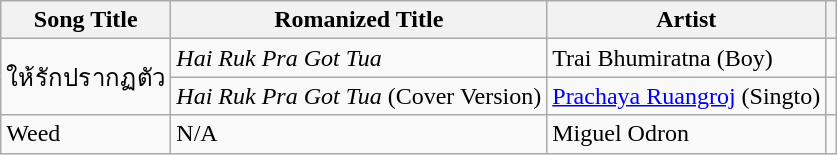<table class="wikitable">
<tr>
<th>Song Title</th>
<th>Romanized Title</th>
<th>Artist</th>
<th></th>
</tr>
<tr>
<td rowspan="2">ให้รักปรากฏตัว</td>
<td><em>Hai Ruk Pra Got Tua</em></td>
<td>Trai Bhumiratna (Boy)</td>
<td style="text-align: center;"></td>
</tr>
<tr>
<td><em>Hai Ruk Pra Got Tua</em> (Cover Version)</td>
<td><a href='#'>Prachaya Ruangroj</a> (Singto)</td>
<td style="text-align: center;"></td>
</tr>
<tr>
<td>Weed </td>
<td>N/A</td>
<td>Miguel Odron</td>
<td style="text-align: center;"></td>
</tr>
</table>
